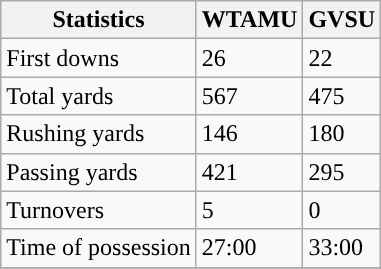<table class="wikitable">
<tr>
<th>Statistics</th>
<th>WTAMU</th>
<th>GVSU</th>
</tr>
<tr>
<td>First downs</td>
<td>26</td>
<td>22</td>
</tr>
<tr>
<td>Total yards</td>
<td>567</td>
<td>475</td>
</tr>
<tr>
<td>Rushing yards</td>
<td>146</td>
<td>180</td>
</tr>
<tr>
<td>Passing yards</td>
<td>421</td>
<td>295</td>
</tr>
<tr>
<td>Turnovers</td>
<td>5</td>
<td>0</td>
</tr>
<tr>
<td>Time of possession</td>
<td>27:00</td>
<td>33:00</td>
</tr>
<tr>
</tr>
</table>
